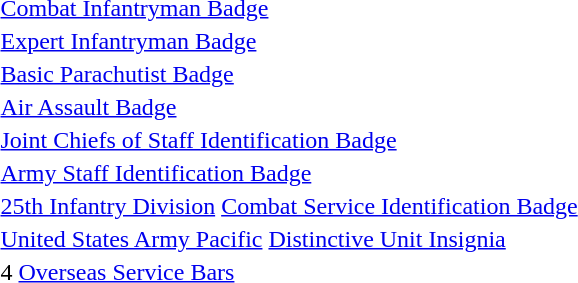<table>
<tr>
<td> <a href='#'>Combat Infantryman Badge</a></td>
</tr>
<tr>
<td> <a href='#'>Expert Infantryman Badge</a></td>
</tr>
<tr>
<td> <a href='#'>Basic Parachutist Badge</a></td>
</tr>
<tr>
<td> <a href='#'>Air Assault Badge</a></td>
</tr>
<tr>
<td> <a href='#'>Joint Chiefs of Staff Identification Badge</a></td>
</tr>
<tr>
<td> <a href='#'>Army Staff Identification Badge</a></td>
</tr>
<tr>
<td> <a href='#'>25th Infantry Division</a> <a href='#'>Combat Service Identification Badge</a></td>
</tr>
<tr>
<td> <a href='#'>United States Army Pacific</a> <a href='#'>Distinctive Unit Insignia</a></td>
</tr>
<tr>
<td> 4 <a href='#'>Overseas Service Bars</a></td>
</tr>
</table>
